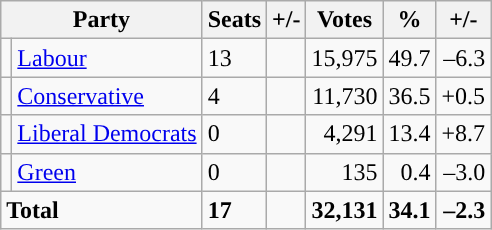<table class="wikitable sortable">
<tr>
<th colspan="2">Party</th>
<th>Seats</th>
<th>+/-</th>
<th>Votes</th>
<th>%</th>
<th>+/-</th>
</tr>
<tr>
<td style="background-color: "></td>
<td><a href='#'>Labour</a></td>
<td>13</td>
<td></td>
<td style="text-align:right;">15,975</td>
<td style="text-align:right;">49.7</td>
<td style="text-align:right;">–6.3</td>
</tr>
<tr>
<td style="background-color: "></td>
<td><a href='#'>Conservative</a></td>
<td>4</td>
<td></td>
<td style="text-align:right;">11,730</td>
<td style="text-align:right;">36.5</td>
<td style="text-align:right;">+0.5</td>
</tr>
<tr>
<td style="background-color: "></td>
<td><a href='#'>Liberal Democrats</a></td>
<td>0</td>
<td></td>
<td style="text-align:right;">4,291</td>
<td style="text-align:right;">13.4</td>
<td style="text-align:right;">+8.7</td>
</tr>
<tr>
<td style="background-color: "></td>
<td><a href='#'>Green</a></td>
<td>0</td>
<td></td>
<td style="text-align:right;">135</td>
<td style="text-align:right;">0.4</td>
<td style="text-align:right;">–3.0</td>
</tr>
<tr>
<td colspan="2"><strong>Total</strong></td>
<td><strong>17</strong></td>
<td></td>
<td style="text-align:right;"><strong>32,131</strong></td>
<td style="text-align:right;"><strong>34.1</strong></td>
<td style="text-align:right;"><strong>–2.3</strong></td>
</tr>
</table>
